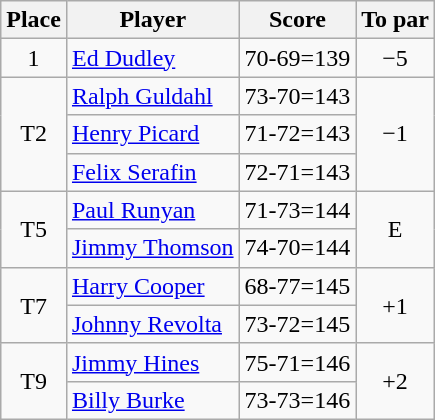<table class="wikitable">
<tr>
<th>Place</th>
<th>Player</th>
<th>Score</th>
<th>To par</th>
</tr>
<tr>
<td align="center">1</td>
<td> <a href='#'>Ed Dudley</a></td>
<td>70-69=139</td>
<td align="center">−5</td>
</tr>
<tr>
<td rowspan="3" align="center">T2</td>
<td> <a href='#'>Ralph Guldahl</a></td>
<td>73-70=143</td>
<td rowspan="3" align=center>−1</td>
</tr>
<tr>
<td> <a href='#'>Henry Picard</a></td>
<td>71-72=143</td>
</tr>
<tr>
<td> <a href='#'>Felix Serafin</a></td>
<td>72-71=143</td>
</tr>
<tr>
<td rowspan="2" align="center">T5</td>
<td> <a href='#'>Paul Runyan</a></td>
<td>71-73=144</td>
<td rowspan="2" align="center">E</td>
</tr>
<tr>
<td> <a href='#'>Jimmy Thomson</a></td>
<td>74-70=144</td>
</tr>
<tr>
<td rowspan="2" align="center">T7</td>
<td> <a href='#'>Harry Cooper</a></td>
<td>68-77=145</td>
<td rowspan="2" align="center">+1</td>
</tr>
<tr>
<td> <a href='#'>Johnny Revolta</a></td>
<td>73-72=145</td>
</tr>
<tr>
<td rowspan="2" align="center">T9</td>
<td> <a href='#'>Jimmy Hines</a></td>
<td>75-71=146</td>
<td rowspan="2" align="center">+2</td>
</tr>
<tr>
<td> <a href='#'>Billy Burke</a></td>
<td>73-73=146</td>
</tr>
</table>
